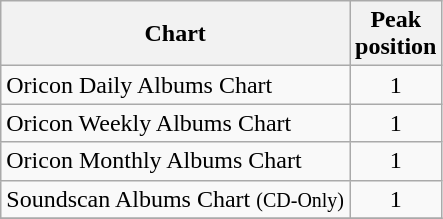<table class="wikitable">
<tr>
<th align="center">Chart</th>
<th align="center">Peak<br> position</th>
</tr>
<tr>
<td align="left">Oricon Daily Albums Chart</td>
<td align="center">1</td>
</tr>
<tr>
<td align="left">Oricon Weekly Albums Chart</td>
<td align="center">1</td>
</tr>
<tr>
<td align="left">Oricon Monthly Albums Chart</td>
<td align="center">1</td>
</tr>
<tr>
<td align="left">Soundscan Albums Chart <small>(CD-Only)</small></td>
<td align="center">1</td>
</tr>
<tr>
</tr>
</table>
